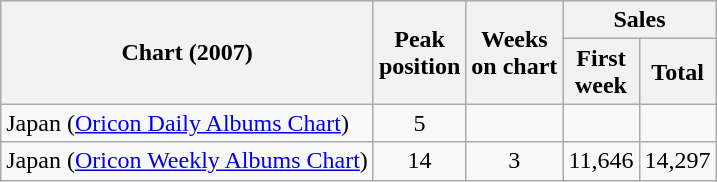<table class="wikitable sortable" border="1">
<tr>
<th rowspan="2">Chart (2007)</th>
<th rowspan="2">Peak<br>position</th>
<th rowspan="2">Weeks<br>on chart</th>
<th colspan="2">Sales</th>
</tr>
<tr>
<th>First<br>week</th>
<th>Total</th>
</tr>
<tr>
<td>Japan (<a href='#'>Oricon Daily Albums Chart</a>)</td>
<td style="text-align:center;">5</td>
<td></td>
<td></td>
<td></td>
</tr>
<tr>
<td>Japan (<a href='#'>Oricon Weekly Albums Chart</a>)</td>
<td style="text-align:center;">14</td>
<td style="text-align:center;">3</td>
<td style="text-align:center;">11,646</td>
<td style="text-align:center;">14,297</td>
</tr>
</table>
